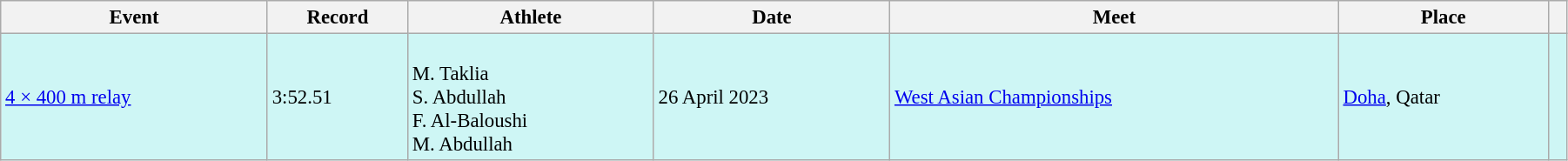<table class="wikitable" style="font-size: 95%; width: 95%;">
<tr>
<th>Event</th>
<th>Record</th>
<th>Athlete</th>
<th>Date</th>
<th>Meet</th>
<th>Place</th>
<th></th>
</tr>
<tr bgcolor="#CEF6F5">
<td><a href='#'>4 × 400 m relay</a></td>
<td>3:52.51</td>
<td><br>M. Taklia<br>S. Abdullah<br>F. Al-Baloushi<br>M. Abdullah</td>
<td>26 April 2023</td>
<td><a href='#'>West Asian Championships</a></td>
<td><a href='#'>Doha</a>, Qatar</td>
<td></td>
</tr>
</table>
